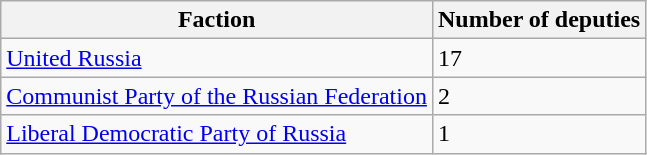<table class="wikitable">
<tr>
<th>Faction</th>
<th>Number of deputies</th>
</tr>
<tr>
<td><a href='#'>United Russia</a></td>
<td>17</td>
</tr>
<tr>
<td><a href='#'>Communist Party of the Russian Federation</a></td>
<td>2</td>
</tr>
<tr>
<td><a href='#'>Liberal Democratic Party of Russia</a></td>
<td>1</td>
</tr>
</table>
